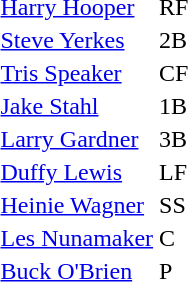<table>
<tr>
<td><a href='#'>Harry Hooper</a></td>
<td>RF</td>
</tr>
<tr>
<td><a href='#'>Steve Yerkes</a></td>
<td>2B</td>
</tr>
<tr>
<td><a href='#'>Tris Speaker</a></td>
<td>CF</td>
</tr>
<tr>
<td><a href='#'>Jake Stahl</a></td>
<td>1B</td>
</tr>
<tr>
<td><a href='#'>Larry Gardner</a></td>
<td>3B</td>
</tr>
<tr>
<td><a href='#'>Duffy Lewis</a></td>
<td>LF</td>
</tr>
<tr>
<td><a href='#'>Heinie Wagner</a></td>
<td>SS</td>
</tr>
<tr>
<td><a href='#'>Les Nunamaker</a></td>
<td>C</td>
</tr>
<tr>
<td><a href='#'>Buck O'Brien</a></td>
<td>P</td>
</tr>
<tr>
</tr>
</table>
